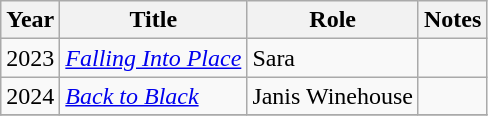<table class="wikitable sortable">
<tr>
<th>Year</th>
<th>Title</th>
<th>Role</th>
<th>Notes</th>
</tr>
<tr>
<td>2023</td>
<td><em><a href='#'>Falling Into Place</a></em></td>
<td>Sara</td>
<td></td>
</tr>
<tr>
<td>2024</td>
<td><a href='#'><em>Back to Black</em></a></td>
<td>Janis Winehouse</td>
<td></td>
</tr>
<tr>
</tr>
</table>
